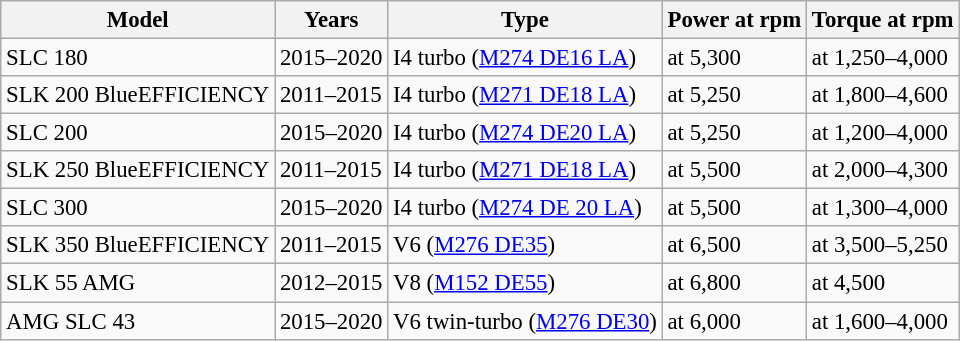<table class="wikitable collapsible sortable" style="font-size:95%;">
<tr>
<th>Model</th>
<th>Years</th>
<th>Type</th>
<th>Power at rpm</th>
<th>Torque at rpm</th>
</tr>
<tr>
<td>SLC 180</td>
<td>2015–2020</td>
<td> I4 turbo (<a href='#'>M274 DE16 LA</a>)</td>
<td> at 5,300</td>
<td> at 1,250–4,000</td>
</tr>
<tr>
<td>SLK 200 BlueEFFICIENCY</td>
<td>2011–2015</td>
<td> I4 turbo (<a href='#'>M271 DE18 LA</a>)</td>
<td> at 5,250</td>
<td> at 1,800–4,600</td>
</tr>
<tr>
<td>SLC 200</td>
<td>2015–2020</td>
<td> I4 turbo (<a href='#'>M274 DE20 LA</a>)</td>
<td> at 5,250</td>
<td> at 1,200–4,000</td>
</tr>
<tr>
<td>SLK 250 BlueEFFICIENCY</td>
<td>2011–2015</td>
<td> I4 turbo (<a href='#'>M271 DE18 LA</a>)</td>
<td> at 5,500</td>
<td> at 2,000–4,300</td>
</tr>
<tr>
<td>SLC 300</td>
<td>2015–2020</td>
<td> I4 turbo (<a href='#'>M274 DE 20 LA</a>)</td>
<td> at 5,500</td>
<td> at 1,300–4,000</td>
</tr>
<tr>
<td>SLK 350 BlueEFFICIENCY</td>
<td>2011–2015</td>
<td> V6 (<a href='#'>M276 DE35</a>)</td>
<td> at 6,500</td>
<td> at 3,500–5,250</td>
</tr>
<tr>
<td>SLK 55 AMG</td>
<td>2012–2015</td>
<td> V8 (<a href='#'>M152 DE55</a>)</td>
<td> at 6,800</td>
<td> at 4,500</td>
</tr>
<tr>
<td>AMG SLC 43</td>
<td>2015–2020</td>
<td> V6 twin-turbo (<a href='#'>M276 DE30</a>)</td>
<td> at 6,000</td>
<td> at 1,600–4,000</td>
</tr>
</table>
